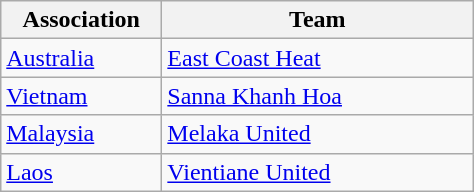<table class="wikitable">
<tr>
<th width=100>Association</th>
<th width=200>Team</th>
</tr>
<tr>
<td> <a href='#'>Australia</a></td>
<td><a href='#'>East Coast Heat</a></td>
</tr>
<tr>
<td> <a href='#'>Vietnam</a></td>
<td><a href='#'>Sanna Khanh Hoa</a></td>
</tr>
<tr>
<td> <a href='#'>Malaysia</a></td>
<td><a href='#'>Melaka United</a></td>
</tr>
<tr>
<td> <a href='#'>Laos</a></td>
<td><a href='#'>Vientiane United</a></td>
</tr>
</table>
